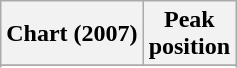<table class="wikitable plainrowheaders sortable" style="text-align:center;">
<tr>
<th scope="col">Chart (2007)</th>
<th scope="col">Peak<br>position</th>
</tr>
<tr>
</tr>
<tr>
</tr>
<tr>
</tr>
<tr>
</tr>
<tr>
</tr>
</table>
